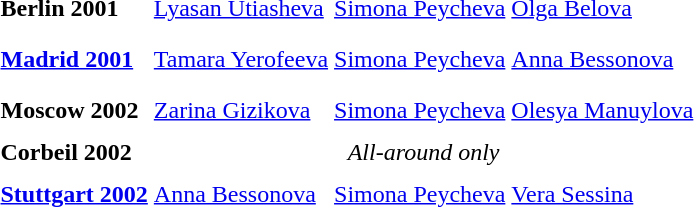<table>
<tr>
<th scope=row style="text-align:left">Berlin 2001 </th>
<td style="height:30px;"> <a href='#'>Lyasan Utiasheva</a></td>
<td style="height:30px;"> <a href='#'>Simona Peycheva</a></td>
<td style="height:30px;"> <a href='#'>Olga Belova</a></td>
</tr>
<tr>
<th scope=row style="text-align:left"><a href='#'>Madrid 2001</a></th>
<td style="height:30px;"> <a href='#'>Tamara Yerofeeva</a></td>
<td style="height:30px;"> <a href='#'>Simona Peycheva</a></td>
<td style="height:30px;"> <a href='#'>Anna Bessonova</a></td>
</tr>
<tr>
<th scope=row style="text-align:left">Moscow 2002 </th>
<td style="height:30px;"> <a href='#'>Zarina Gizikova</a></td>
<td style="height:30px;"> <a href='#'>Simona Peycheva</a></td>
<td style="height:30px;"> <a href='#'>Olesya Manuylova</a></td>
</tr>
<tr>
<th scope=row style="text-align:left">Corbeil 2002 </th>
<td colspan=3 align=center><em>All-around only</em></td>
</tr>
<tr>
<th scope=row style="text-align:left"><a href='#'>Stuttgart 2002</a></th>
<td style="height:30px;"> <a href='#'>Anna Bessonova</a></td>
<td style="height:30px;"> <a href='#'>Simona Peycheva</a></td>
<td style="height:30px;"> <a href='#'>Vera Sessina</a></td>
</tr>
</table>
